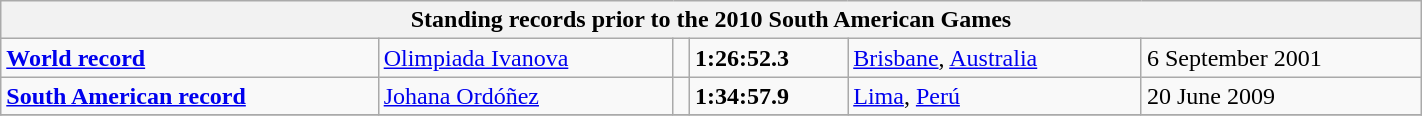<table class="wikitable" width=75%>
<tr>
<th colspan="6">Standing records prior to the 2010 South American Games</th>
</tr>
<tr>
<td><strong><a href='#'>World record</a></strong></td>
<td><a href='#'>Olimpiada Ivanova</a></td>
<td align=left></td>
<td><strong>1:26:52.3</strong></td>
<td><a href='#'>Brisbane</a>, <a href='#'>Australia</a></td>
<td>6 September 2001</td>
</tr>
<tr>
<td><strong><a href='#'>South American record</a></strong></td>
<td><a href='#'>Johana Ordóñez</a></td>
<td align=left></td>
<td><strong>1:34:57.9</strong></td>
<td><a href='#'>Lima</a>, <a href='#'>Perú</a></td>
<td>20 June 2009</td>
</tr>
<tr>
</tr>
</table>
